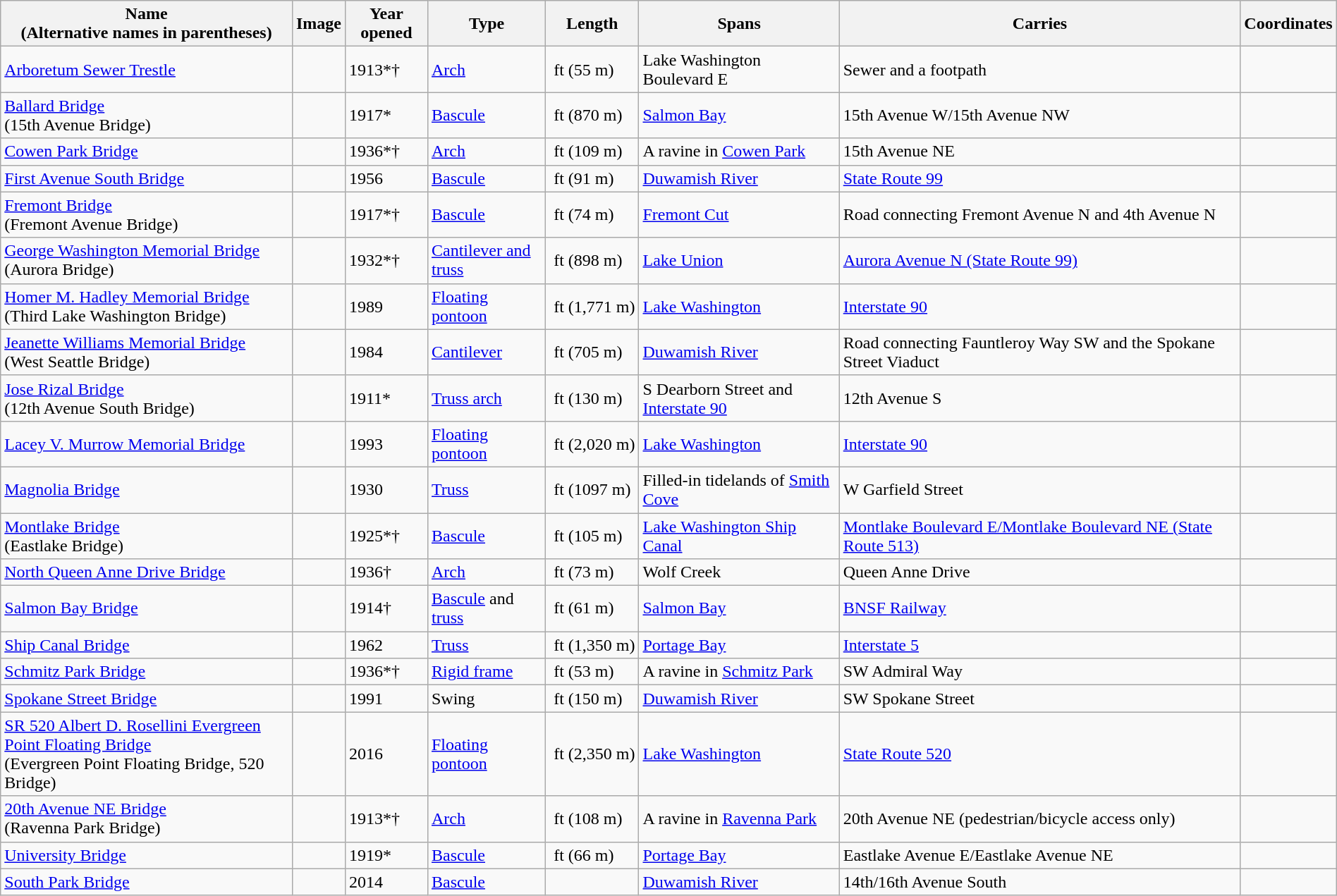<table class="wikitable sortable" width="100%">
<tr>
<th scope="col">Name<br>(Alternative names in parentheses)</th>
<th scope="col" class="unsortable">Image</th>
<th scope="col">Year opened</th>
<th scope="col">Type</th>
<th scope="col">Length</th>
<th scope="col">Spans</th>
<th scope="col">Carries</th>
<th scope="col">Coordinates</th>
</tr>
<tr>
<td><a href='#'>Arboretum Sewer Trestle</a></td>
<td></td>
<td>1913*†</td>
<td><a href='#'>Arch</a></td>
<td> ft (55 m)</td>
<td>Lake Washington Boulevard E</td>
<td>Sewer and a footpath</td>
<td></td>
</tr>
<tr>
<td><a href='#'>Ballard Bridge</a><br>(15th Avenue Bridge)</td>
<td></td>
<td>1917*</td>
<td><a href='#'>Bascule</a></td>
<td> ft (870 m)</td>
<td><a href='#'>Salmon Bay</a></td>
<td>15th Avenue W/15th Avenue NW</td>
<td></td>
</tr>
<tr>
<td><a href='#'>Cowen Park Bridge</a></td>
<td></td>
<td>1936*†</td>
<td><a href='#'>Arch</a></td>
<td> ft (109 m)</td>
<td>A ravine in <a href='#'>Cowen Park</a></td>
<td>15th Avenue NE</td>
<td></td>
</tr>
<tr>
<td><a href='#'>First Avenue South Bridge</a></td>
<td></td>
<td>1956</td>
<td><a href='#'>Bascule</a></td>
<td> ft (91 m)</td>
<td><a href='#'>Duwamish River</a></td>
<td><a href='#'>State Route 99</a></td>
<td></td>
</tr>
<tr>
<td><a href='#'>Fremont Bridge</a><br>(Fremont Avenue Bridge)</td>
<td></td>
<td>1917*†</td>
<td><a href='#'>Bascule</a></td>
<td> ft (74 m)</td>
<td><a href='#'>Fremont Cut</a></td>
<td>Road connecting Fremont Avenue N and 4th Avenue N</td>
<td></td>
</tr>
<tr>
<td><a href='#'>George Washington Memorial Bridge</a><br>(Aurora Bridge)</td>
<td></td>
<td>1932*†</td>
<td><a href='#'>Cantilever and truss</a></td>
<td> ft (898 m)</td>
<td><a href='#'>Lake Union</a></td>
<td><a href='#'>Aurora Avenue N (State Route 99)</a></td>
<td></td>
</tr>
<tr>
<td><a href='#'>Homer M. Hadley Memorial Bridge</a><br>(Third Lake Washington Bridge)</td>
<td></td>
<td>1989</td>
<td><a href='#'>Floating pontoon</a></td>
<td> ft (1,771 m)</td>
<td><a href='#'>Lake Washington</a></td>
<td><a href='#'>Interstate 90</a></td>
<td></td>
</tr>
<tr>
<td><a href='#'>Jeanette Williams Memorial Bridge</a><br>(West Seattle Bridge)</td>
<td></td>
<td>1984</td>
<td><a href='#'>Cantilever</a></td>
<td> ft (705 m)</td>
<td><a href='#'>Duwamish River</a></td>
<td>Road connecting Fauntleroy Way SW and the Spokane Street Viaduct</td>
<td></td>
</tr>
<tr>
<td><a href='#'>Jose Rizal Bridge</a><br>(12th Avenue South Bridge)</td>
<td></td>
<td>1911*</td>
<td><a href='#'>Truss arch</a></td>
<td> ft (130 m)</td>
<td>S Dearborn Street and <a href='#'>Interstate 90</a></td>
<td>12th Avenue S</td>
<td></td>
</tr>
<tr>
<td><a href='#'>Lacey V. Murrow Memorial Bridge</a></td>
<td></td>
<td>1993</td>
<td><a href='#'>Floating pontoon</a></td>
<td> ft (2,020 m)</td>
<td><a href='#'>Lake Washington</a></td>
<td><a href='#'>Interstate 90</a></td>
<td></td>
</tr>
<tr>
<td><a href='#'>Magnolia Bridge</a></td>
<td></td>
<td>1930</td>
<td><a href='#'>Truss</a></td>
<td> ft (1097 m)</td>
<td>Filled-in tidelands of <a href='#'>Smith Cove</a></td>
<td>W Garfield Street</td>
<td></td>
</tr>
<tr>
<td><a href='#'>Montlake Bridge</a> <br>(Eastlake Bridge)</td>
<td></td>
<td>1925*†</td>
<td><a href='#'>Bascule</a></td>
<td> ft (105 m)</td>
<td><a href='#'>Lake Washington Ship Canal</a></td>
<td><a href='#'>Montlake Boulevard E/Montlake Boulevard NE (State Route 513)</a></td>
<td></td>
</tr>
<tr>
<td><a href='#'>North Queen Anne Drive Bridge</a></td>
<td></td>
<td>1936†</td>
<td><a href='#'>Arch</a></td>
<td> ft (73 m)</td>
<td>Wolf Creek</td>
<td>Queen Anne Drive</td>
<td></td>
</tr>
<tr>
<td><a href='#'>Salmon Bay Bridge</a></td>
<td></td>
<td>1914†</td>
<td><a href='#'>Bascule</a> and <a href='#'>truss</a></td>
<td> ft (61 m)</td>
<td><a href='#'>Salmon Bay</a></td>
<td><a href='#'>BNSF Railway</a></td>
<td></td>
</tr>
<tr>
<td><a href='#'>Ship Canal Bridge</a></td>
<td></td>
<td>1962</td>
<td><a href='#'>Truss</a></td>
<td> ft (1,350 m)</td>
<td><a href='#'>Portage Bay</a></td>
<td><a href='#'>Interstate 5</a></td>
<td></td>
</tr>
<tr>
<td><a href='#'>Schmitz Park Bridge</a></td>
<td></td>
<td>1936*†</td>
<td><a href='#'>Rigid frame</a></td>
<td> ft (53 m)</td>
<td>A ravine in <a href='#'>Schmitz Park</a></td>
<td>SW Admiral Way</td>
<td></td>
</tr>
<tr>
<td><a href='#'>Spokane Street Bridge</a></td>
<td></td>
<td>1991</td>
<td>Swing</td>
<td> ft (150 m)</td>
<td><a href='#'>Duwamish River</a></td>
<td>SW Spokane Street</td>
<td></td>
</tr>
<tr>
<td><a href='#'>SR 520 Albert D. Rosellini Evergreen Point Floating Bridge</a><br>(Evergreen Point Floating Bridge, 520 Bridge)</td>
<td></td>
<td>2016</td>
<td><a href='#'>Floating pontoon</a></td>
<td> ft (2,350 m)</td>
<td><a href='#'>Lake Washington</a></td>
<td><a href='#'>State Route 520</a></td>
<td></td>
</tr>
<tr>
<td><a href='#'>20th Avenue NE Bridge</a><br>(Ravenna Park Bridge)</td>
<td></td>
<td>1913*†</td>
<td><a href='#'>Arch</a></td>
<td> ft (108 m)</td>
<td>A ravine in <a href='#'>Ravenna Park</a></td>
<td>20th Avenue NE (pedestrian/bicycle access only)</td>
<td></td>
</tr>
<tr>
<td><a href='#'>University Bridge</a></td>
<td></td>
<td>1919*</td>
<td><a href='#'>Bascule</a></td>
<td> ft (66 m)</td>
<td><a href='#'>Portage Bay</a></td>
<td>Eastlake Avenue E/Eastlake Avenue NE</td>
<td></td>
</tr>
<tr>
<td><a href='#'>South Park Bridge</a></td>
<td></td>
<td>2014</td>
<td><a href='#'>Bascule</a></td>
<td></td>
<td><a href='#'>Duwamish River</a></td>
<td>14th/16th Avenue South</td>
<td></td>
</tr>
</table>
